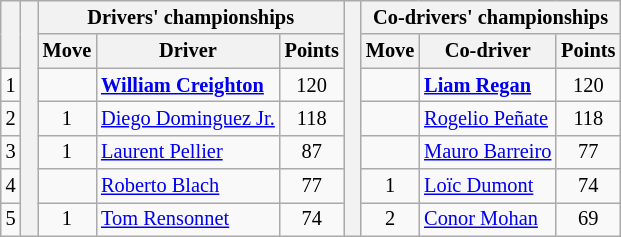<table class="wikitable" style="font-size:85%;">
<tr>
<th rowspan="2"></th>
<th rowspan="7" style="width:5px;"></th>
<th colspan="3">Drivers' championships</th>
<th rowspan="7" style="width:5px;"></th>
<th colspan="3" nowrap>Co-drivers' championships</th>
</tr>
<tr>
<th>Move</th>
<th>Driver</th>
<th>Points</th>
<th>Move</th>
<th>Co-driver</th>
<th>Points</th>
</tr>
<tr>
<td align="center">1</td>
<td align="center"></td>
<td><strong><a href='#'>William Creighton</a></strong></td>
<td align="center">120</td>
<td align="center"></td>
<td><strong><a href='#'>Liam Regan</a></strong></td>
<td align="center">120</td>
</tr>
<tr>
<td align="center">2</td>
<td align="center"> 1</td>
<td><a href='#'>Diego Dominguez Jr.</a></td>
<td align="center">118</td>
<td align="center"></td>
<td><a href='#'>Rogelio Peñate</a></td>
<td align="center">118</td>
</tr>
<tr>
<td align="center">3</td>
<td align="center"> 1</td>
<td><a href='#'>Laurent Pellier</a></td>
<td align="center">87</td>
<td align="center"></td>
<td><a href='#'>Mauro Barreiro</a></td>
<td align="center">77</td>
</tr>
<tr>
<td align="center">4</td>
<td align="center"></td>
<td><a href='#'>Roberto Blach</a></td>
<td align="center">77</td>
<td align="center"> 1</td>
<td><a href='#'>Loïc Dumont</a></td>
<td align="center">74</td>
</tr>
<tr>
<td align="center">5</td>
<td align="center"> 1</td>
<td><a href='#'>Tom Rensonnet</a></td>
<td align="center">74</td>
<td align="center"> 2</td>
<td><a href='#'>Conor Mohan</a></td>
<td align="center">69</td>
</tr>
</table>
